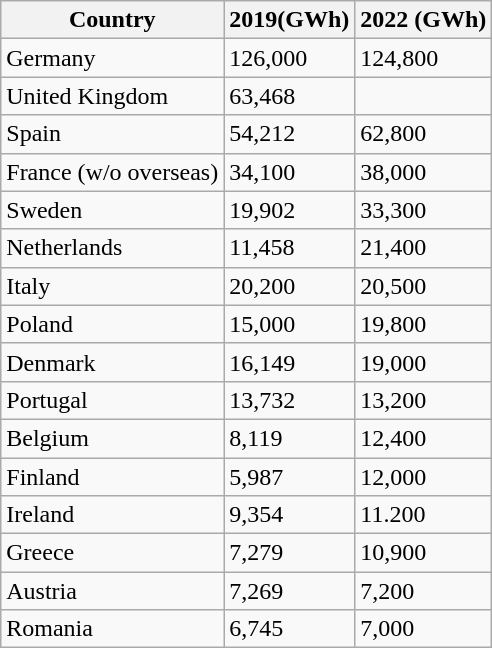<table class="wikitable">
<tr>
<th>Country</th>
<th>2019(GWh)</th>
<th>2022 (GWh)</th>
</tr>
<tr>
<td>Germany</td>
<td>126,000</td>
<td>124,800</td>
</tr>
<tr>
<td>United Kingdom</td>
<td>63,468</td>
<td></td>
</tr>
<tr>
<td>Spain</td>
<td>54,212</td>
<td>62,800</td>
</tr>
<tr>
<td>France (w/o overseas)</td>
<td>34,100</td>
<td>38,000</td>
</tr>
<tr>
<td>Sweden</td>
<td>19,902</td>
<td>33,300</td>
</tr>
<tr>
<td>Netherlands</td>
<td>11,458</td>
<td>21,400</td>
</tr>
<tr>
<td>Italy</td>
<td>20,200</td>
<td>20,500</td>
</tr>
<tr>
<td>Poland</td>
<td>15,000</td>
<td>19,800</td>
</tr>
<tr>
<td>Denmark</td>
<td>16,149</td>
<td>19,000</td>
</tr>
<tr>
<td>Portugal</td>
<td>13,732</td>
<td>13,200</td>
</tr>
<tr>
<td>Belgium</td>
<td>8,119</td>
<td>12,400</td>
</tr>
<tr>
<td>Finland</td>
<td>5,987</td>
<td>12,000</td>
</tr>
<tr>
<td>Ireland</td>
<td>9,354</td>
<td>11.200</td>
</tr>
<tr>
<td>Greece</td>
<td>7,279</td>
<td>10,900</td>
</tr>
<tr>
<td>Austria</td>
<td>7,269</td>
<td>7,200</td>
</tr>
<tr>
<td>Romania</td>
<td>6,745</td>
<td>7,000</td>
</tr>
</table>
